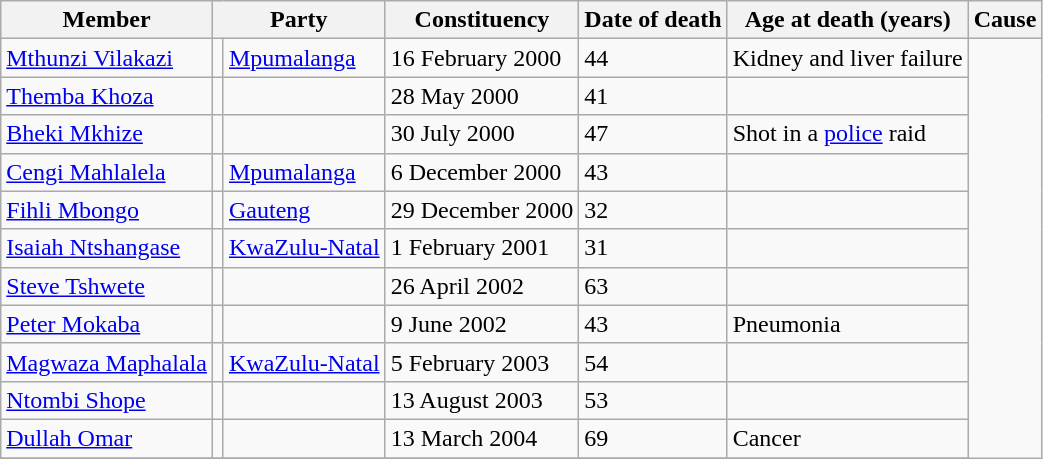<table class="wikitable sortable">
<tr>
<th>Member</th>
<th colspan=2>Party</th>
<th>Constituency</th>
<th>Date of death</th>
<th>Age at death (years)</th>
<th>Cause</th>
</tr>
<tr>
<td><a href='#'>Mthunzi Vilakazi</a></td>
<td></td>
<td><a href='#'>Mpumalanga</a></td>
<td>16 February 2000</td>
<td>44</td>
<td>Kidney and liver failure</td>
</tr>
<tr>
<td><a href='#'>Themba Khoza</a></td>
<td></td>
<td></td>
<td>28 May 2000</td>
<td>41</td>
<td></td>
</tr>
<tr>
<td><a href='#'>Bheki Mkhize</a></td>
<td></td>
<td></td>
<td>30 July 2000</td>
<td>47</td>
<td>Shot in a <a href='#'>police</a> raid</td>
</tr>
<tr>
<td><a href='#'>Cengi Mahlalela</a></td>
<td></td>
<td><a href='#'>Mpumalanga</a></td>
<td>6 December 2000</td>
<td>43</td>
<td></td>
</tr>
<tr>
<td><a href='#'>Fihli Mbongo</a></td>
<td></td>
<td><a href='#'>Gauteng</a></td>
<td>29 December 2000</td>
<td>32</td>
<td></td>
</tr>
<tr>
<td><a href='#'>Isaiah Ntshangase</a></td>
<td></td>
<td><a href='#'>KwaZulu-Natal</a></td>
<td>1 February 2001</td>
<td>31</td>
<td></td>
</tr>
<tr>
<td><a href='#'>Steve Tshwete</a></td>
<td></td>
<td></td>
<td>26 April 2002</td>
<td>63</td>
<td></td>
</tr>
<tr>
<td><a href='#'>Peter Mokaba</a></td>
<td></td>
<td></td>
<td>9 June 2002</td>
<td>43</td>
<td>Pneumonia</td>
</tr>
<tr>
<td><a href='#'>Magwaza Maphalala</a></td>
<td></td>
<td><a href='#'>KwaZulu-Natal</a></td>
<td>5 February 2003</td>
<td>54</td>
<td></td>
</tr>
<tr>
<td><a href='#'>Ntombi Shope</a></td>
<td></td>
<td></td>
<td>13 August 2003</td>
<td>53</td>
<td></td>
</tr>
<tr>
<td><a href='#'>Dullah Omar</a></td>
<td></td>
<td></td>
<td>13 March 2004</td>
<td>69</td>
<td>Cancer</td>
</tr>
<tr>
</tr>
</table>
